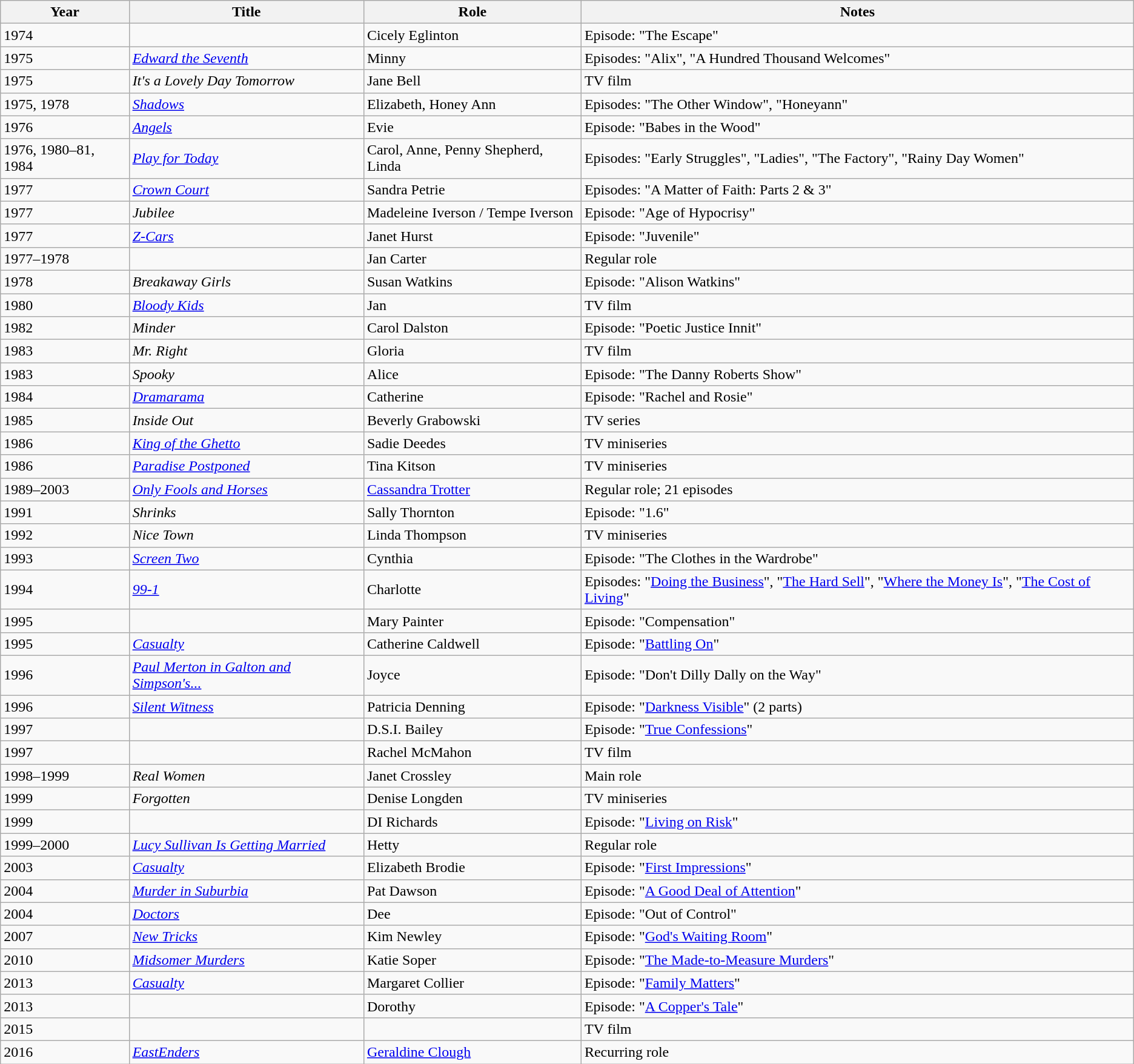<table class="wikitable sortable">
<tr>
<th>Year</th>
<th>Title</th>
<th>Role</th>
<th class="unsortable">Notes</th>
</tr>
<tr>
<td>1974</td>
<td><em></em></td>
<td>Cicely Eglinton</td>
<td>Episode: "The Escape"</td>
</tr>
<tr>
<td>1975</td>
<td><em><a href='#'>Edward the Seventh</a></em></td>
<td>Minny</td>
<td>Episodes: "Alix", "A Hundred Thousand Welcomes"</td>
</tr>
<tr>
<td>1975</td>
<td><em>It's a Lovely Day Tomorrow</em></td>
<td>Jane Bell</td>
<td>TV film</td>
</tr>
<tr>
<td>1975, 1978</td>
<td><em><a href='#'>Shadows</a></em></td>
<td>Elizabeth, Honey Ann</td>
<td>Episodes: "The Other Window", "Honeyann"</td>
</tr>
<tr>
<td>1976</td>
<td><em><a href='#'>Angels</a></em></td>
<td>Evie</td>
<td>Episode: "Babes in the Wood"</td>
</tr>
<tr>
<td>1976, 1980–81, 1984</td>
<td><em><a href='#'>Play for Today</a></em></td>
<td>Carol, Anne, Penny Shepherd, Linda</td>
<td>Episodes: "Early Struggles", "Ladies", "The Factory", "Rainy Day Women"</td>
</tr>
<tr>
<td>1977</td>
<td><em><a href='#'>Crown Court</a></em></td>
<td>Sandra Petrie</td>
<td>Episodes: "A Matter of Faith: Parts 2 & 3"</td>
</tr>
<tr>
<td>1977</td>
<td><em>Jubilee</em></td>
<td>Madeleine Iverson / Tempe Iverson</td>
<td>Episode: "Age of Hypocrisy"</td>
</tr>
<tr>
<td>1977</td>
<td><em><a href='#'>Z-Cars</a></em></td>
<td>Janet Hurst</td>
<td>Episode: "Juvenile"</td>
</tr>
<tr>
<td>1977–1978</td>
<td><em></em></td>
<td>Jan Carter</td>
<td>Regular role</td>
</tr>
<tr>
<td>1978</td>
<td><em>Breakaway Girls</em></td>
<td>Susan Watkins</td>
<td>Episode: "Alison Watkins"</td>
</tr>
<tr>
<td>1980</td>
<td><em><a href='#'>Bloody Kids</a></em></td>
<td>Jan</td>
<td>TV film</td>
</tr>
<tr>
<td>1982</td>
<td><em>Minder</em></td>
<td>Carol Dalston</td>
<td>Episode: "Poetic Justice Innit"</td>
</tr>
<tr>
<td>1983</td>
<td><em>Mr. Right</em></td>
<td>Gloria</td>
<td>TV film</td>
</tr>
<tr>
<td>1983</td>
<td><em>Spooky</em></td>
<td>Alice</td>
<td>Episode: "The Danny Roberts Show"</td>
</tr>
<tr>
<td>1984</td>
<td><em><a href='#'>Dramarama</a></em></td>
<td>Catherine</td>
<td>Episode: "Rachel and Rosie"</td>
</tr>
<tr>
<td>1985</td>
<td><em>Inside Out</em></td>
<td>Beverly Grabowski</td>
<td>TV series</td>
</tr>
<tr>
<td>1986</td>
<td><em><a href='#'>King of the Ghetto</a></em></td>
<td>Sadie Deedes</td>
<td>TV miniseries</td>
</tr>
<tr>
<td>1986</td>
<td><em><a href='#'>Paradise Postponed</a></em></td>
<td>Tina Kitson</td>
<td>TV miniseries</td>
</tr>
<tr>
<td>1989–2003</td>
<td><em><a href='#'>Only Fools and Horses</a></em></td>
<td><a href='#'>Cassandra Trotter</a></td>
<td>Regular role; 21 episodes</td>
</tr>
<tr>
<td>1991</td>
<td><em>Shrinks</em></td>
<td>Sally Thornton</td>
<td>Episode: "1.6"</td>
</tr>
<tr>
<td>1992</td>
<td><em>Nice Town</em></td>
<td>Linda Thompson</td>
<td>TV miniseries</td>
</tr>
<tr>
<td>1993</td>
<td><em><a href='#'>Screen Two</a></em></td>
<td>Cynthia</td>
<td>Episode: "The Clothes in the Wardrobe"</td>
</tr>
<tr>
<td>1994</td>
<td><em><a href='#'>99-1</a></em></td>
<td>Charlotte</td>
<td>Episodes: "<a href='#'>Doing the Business</a>", "<a href='#'>The Hard Sell</a>", "<a href='#'>Where the Money Is</a>", "<a href='#'>The Cost of Living</a>"</td>
</tr>
<tr>
<td>1995</td>
<td><em></em></td>
<td>Mary Painter</td>
<td>Episode: "Compensation"</td>
</tr>
<tr>
<td>1995</td>
<td><em><a href='#'>Casualty</a></em></td>
<td>Catherine Caldwell</td>
<td>Episode: "<a href='#'>Battling On</a>"</td>
</tr>
<tr>
<td>1996</td>
<td><em><a href='#'>Paul Merton in Galton and Simpson's...</a></em></td>
<td>Joyce</td>
<td>Episode: "Don't Dilly Dally on the Way"</td>
</tr>
<tr>
<td>1996</td>
<td><em><a href='#'>Silent Witness</a></em></td>
<td>Patricia Denning</td>
<td>Episode: "<a href='#'>Darkness Visible</a>" (2 parts)</td>
</tr>
<tr>
<td>1997</td>
<td><em></em></td>
<td>D.S.I. Bailey</td>
<td>Episode: "<a href='#'>True Confessions</a>"</td>
</tr>
<tr>
<td>1997</td>
<td><em></em></td>
<td>Rachel McMahon</td>
<td>TV film</td>
</tr>
<tr>
<td>1998–1999</td>
<td><em>Real Women</em></td>
<td>Janet Crossley</td>
<td>Main role</td>
</tr>
<tr>
<td>1999</td>
<td><em>Forgotten</em></td>
<td>Denise Longden</td>
<td>TV miniseries</td>
</tr>
<tr>
<td>1999</td>
<td><em></em></td>
<td>DI Richards</td>
<td>Episode: "<a href='#'>Living on Risk</a>"</td>
</tr>
<tr>
<td>1999–2000</td>
<td><em><a href='#'>Lucy Sullivan Is Getting Married</a></em></td>
<td>Hetty</td>
<td>Regular role</td>
</tr>
<tr>
<td>2003</td>
<td><em><a href='#'>Casualty</a></em></td>
<td>Elizabeth Brodie</td>
<td>Episode: "<a href='#'>First Impressions</a>"</td>
</tr>
<tr>
<td>2004</td>
<td><em><a href='#'>Murder in Suburbia</a></em></td>
<td>Pat Dawson</td>
<td>Episode: "<a href='#'>A Good Deal of Attention</a>"</td>
</tr>
<tr>
<td>2004</td>
<td><em><a href='#'>Doctors</a></em></td>
<td>Dee</td>
<td>Episode: "Out of Control"</td>
</tr>
<tr>
<td>2007</td>
<td><em><a href='#'>New Tricks</a></em></td>
<td>Kim Newley</td>
<td>Episode: "<a href='#'>God's Waiting Room</a>"</td>
</tr>
<tr>
<td>2010</td>
<td><em><a href='#'>Midsomer Murders</a></em></td>
<td>Katie Soper</td>
<td>Episode: "<a href='#'>The Made-to-Measure Murders</a>"</td>
</tr>
<tr>
<td>2013</td>
<td><em><a href='#'>Casualty</a></em></td>
<td>Margaret Collier</td>
<td>Episode: "<a href='#'>Family Matters</a>"</td>
</tr>
<tr>
<td>2013</td>
<td><em></em></td>
<td>Dorothy</td>
<td>Episode: "<a href='#'>A Copper's Tale</a>"</td>
</tr>
<tr>
<td>2015</td>
<td><em></em></td>
<td></td>
<td>TV film</td>
</tr>
<tr>
<td>2016</td>
<td><em><a href='#'>EastEnders</a></em></td>
<td><a href='#'>Geraldine Clough</a></td>
<td>Recurring role</td>
</tr>
</table>
